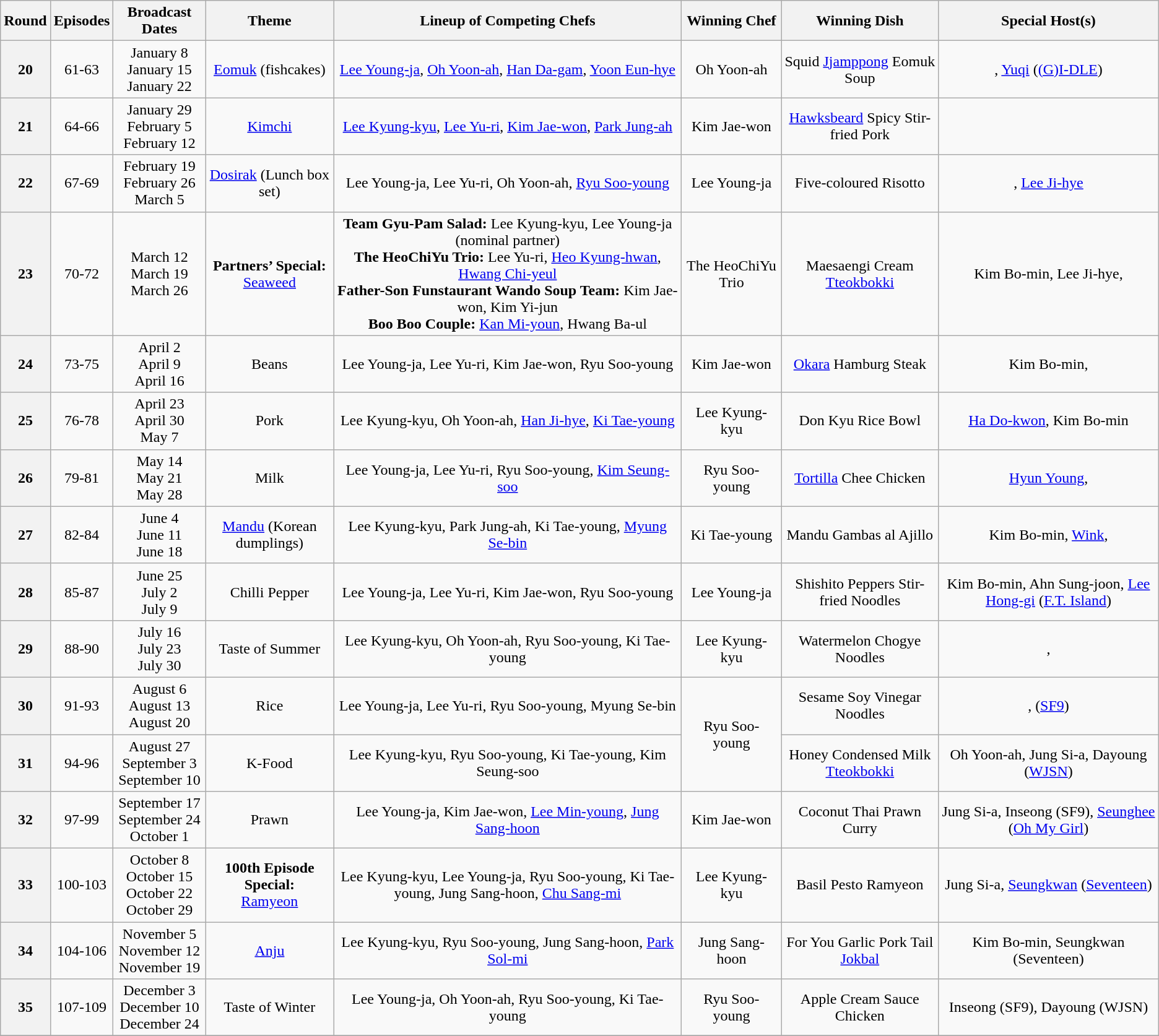<table class="wikitable" style="text-align:center">
<tr>
<th>Round</th>
<th>Episodes</th>
<th>Broadcast Dates</th>
<th>Theme</th>
<th>Lineup of Competing Chefs</th>
<th>Winning Chef</th>
<th>Winning Dish</th>
<th>Special Host(s)</th>
</tr>
<tr>
<th>20</th>
<td>61-63</td>
<td>January 8<br>January 15<br>January 22</td>
<td><a href='#'>Eomuk</a> (fishcakes)</td>
<td><a href='#'>Lee Young-ja</a>, <a href='#'>Oh Yoon-ah</a>, <a href='#'>Han Da-gam</a>, <a href='#'>Yoon Eun-hye</a></td>
<td>Oh Yoon-ah</td>
<td>Squid <a href='#'>Jjamppong</a> Eomuk Soup</td>
<td>, <a href='#'>Yuqi</a> (<a href='#'>(G)I-DLE</a>)</td>
</tr>
<tr>
<th>21</th>
<td>64-66</td>
<td>January 29<br>February 5<br>February 12</td>
<td><a href='#'>Kimchi</a></td>
<td><a href='#'>Lee Kyung-kyu</a>, <a href='#'>Lee Yu-ri</a>, <a href='#'>Kim Jae-won</a>, <a href='#'>Park Jung-ah</a></td>
<td>Kim Jae-won</td>
<td><a href='#'>Hawksbeard</a> Spicy Stir-fried Pork</td>
<td></td>
</tr>
<tr>
<th>22</th>
<td>67-69</td>
<td>February 19<br>February 26<br>March 5</td>
<td><a href='#'>Dosirak</a> (Lunch box set)</td>
<td>Lee Young-ja, Lee Yu-ri, Oh Yoon-ah, <a href='#'>Ryu Soo-young</a></td>
<td>Lee Young-ja</td>
<td>Five-coloured Risotto</td>
<td>, <a href='#'>Lee Ji-hye</a></td>
</tr>
<tr>
<th>23</th>
<td>70-72</td>
<td>March 12<br>March 19<br>March 26</td>
<td><strong>Partners’ Special:</strong><br><a href='#'>Seaweed</a></td>
<td><strong>Team Gyu-Pam Salad:</strong> Lee Kyung-kyu, Lee Young-ja (nominal partner)<br><strong>The HeoChiYu Trio:</strong> Lee Yu-ri, <a href='#'>Heo Kyung-hwan</a>, <a href='#'>Hwang Chi-yeul</a><br><strong>Father-Son Funstaurant Wando Soup Team:</strong> Kim Jae-won, Kim Yi-jun<br><strong>Boo Boo Couple:</strong> <a href='#'>Kan Mi-youn</a>, Hwang Ba-ul</td>
<td>The HeoChiYu Trio</td>
<td>Maesaengi Cream <a href='#'>Tteokbokki</a></td>
<td>Kim Bo-min, Lee Ji-hye, </td>
</tr>
<tr>
<th>24</th>
<td>73-75</td>
<td>April 2<br>April 9<br>April 16</td>
<td>Beans</td>
<td>Lee Young-ja, Lee Yu-ri, Kim Jae-won, Ryu Soo-young</td>
<td>Kim Jae-won</td>
<td><a href='#'>Okara</a> Hamburg Steak</td>
<td>Kim Bo-min, </td>
</tr>
<tr>
<th>25</th>
<td>76-78</td>
<td>April 23<br>April 30<br>May 7</td>
<td>Pork</td>
<td>Lee Kyung-kyu, Oh Yoon-ah, <a href='#'>Han Ji-hye</a>, <a href='#'>Ki Tae-young</a></td>
<td>Lee Kyung-kyu</td>
<td>Don Kyu Rice Bowl</td>
<td><a href='#'>Ha Do-kwon</a>, Kim Bo-min</td>
</tr>
<tr>
<th>26</th>
<td>79-81</td>
<td>May 14<br>May 21<br>May 28</td>
<td>Milk</td>
<td>Lee Young-ja, Lee Yu-ri, Ryu Soo-young, <a href='#'>Kim Seung-soo</a></td>
<td>Ryu Soo-young</td>
<td><a href='#'>Tortilla</a> Chee Chicken</td>
<td><a href='#'>Hyun Young</a>, </td>
</tr>
<tr>
<th>27</th>
<td>82-84</td>
<td>June 4<br>June 11<br>June 18</td>
<td><a href='#'>Mandu</a> (Korean dumplings)</td>
<td>Lee Kyung-kyu, Park Jung-ah, Ki Tae-young, <a href='#'>Myung Se-bin</a></td>
<td>Ki Tae-young</td>
<td>Mandu Gambas al Ajillo</td>
<td>Kim Bo-min, <a href='#'>Wink</a>, </td>
</tr>
<tr>
<th>28</th>
<td>85-87</td>
<td>June 25<br>July 2<br>July 9</td>
<td>Chilli Pepper</td>
<td>Lee Young-ja, Lee Yu-ri, Kim Jae-won, Ryu Soo-young</td>
<td>Lee Young-ja</td>
<td>Shishito Peppers Stir-fried Noodles</td>
<td>Kim Bo-min, Ahn Sung-joon, <a href='#'>Lee Hong-gi</a> (<a href='#'>F.T. Island</a>)</td>
</tr>
<tr>
<th>29</th>
<td>88-90</td>
<td>July 16<br>July 23<br>July 30</td>
<td>Taste of Summer</td>
<td>Lee Kyung-kyu, Oh Yoon-ah, Ryu Soo-young, Ki Tae-young</td>
<td>Lee Kyung-kyu</td>
<td>Watermelon Chogye Noodles</td>
<td>, </td>
</tr>
<tr>
<th>30</th>
<td>91-93</td>
<td>August 6<br>August 13<br>August 20</td>
<td>Rice</td>
<td>Lee Young-ja, Lee Yu-ri, Ryu Soo-young, Myung Se-bin</td>
<td rowspan="2">Ryu Soo-young</td>
<td>Sesame Soy Vinegar Noodles</td>
<td>,  (<a href='#'>SF9</a>)</td>
</tr>
<tr>
<th>31</th>
<td>94-96</td>
<td>August 27<br>September 3<br>September 10</td>
<td>K-Food</td>
<td>Lee Kyung-kyu, Ryu Soo-young, Ki Tae-young, Kim Seung-soo</td>
<td>Honey Condensed Milk <a href='#'>Tteokbokki</a></td>
<td>Oh Yoon-ah, Jung Si-a, Dayoung (<a href='#'>WJSN</a>)</td>
</tr>
<tr>
<th>32</th>
<td>97-99</td>
<td>September 17<br>September 24<br>October 1</td>
<td>Prawn</td>
<td>Lee Young-ja, Kim Jae-won, <a href='#'>Lee Min-young</a>, <a href='#'>Jung Sang-hoon</a></td>
<td>Kim Jae-won</td>
<td>Coconut Thai Prawn Curry</td>
<td>Jung Si-a, Inseong (SF9), <a href='#'>Seunghee</a> (<a href='#'>Oh My Girl</a>)</td>
</tr>
<tr>
<th>33</th>
<td>100-103</td>
<td>October 8<br>October 15<br>October 22<br>October 29</td>
<td><strong>100th Episode Special:</strong><br><a href='#'>Ramyeon</a></td>
<td>Lee Kyung-kyu, Lee Young-ja, Ryu Soo-young, Ki Tae-young, Jung Sang-hoon, <a href='#'>Chu Sang-mi</a></td>
<td>Lee Kyung-kyu</td>
<td>Basil Pesto Ramyeon</td>
<td>Jung Si-a, <a href='#'>Seungkwan</a> (<a href='#'>Seventeen</a>)</td>
</tr>
<tr>
<th>34</th>
<td>104-106</td>
<td>November 5<br>November 12<br>November 19</td>
<td><a href='#'>Anju</a></td>
<td>Lee Kyung-kyu, Ryu Soo-young, Jung Sang-hoon, <a href='#'>Park Sol-mi</a></td>
<td>Jung Sang-hoon</td>
<td>For You Garlic Pork Tail <a href='#'>Jokbal</a></td>
<td>Kim Bo-min, Seungkwan (Seventeen)</td>
</tr>
<tr>
<th>35</th>
<td>107-109</td>
<td>December 3<br>December 10<br>December 24</td>
<td>Taste of Winter</td>
<td>Lee Young-ja, Oh Yoon-ah, Ryu Soo-young, Ki Tae-young</td>
<td>Ryu Soo-young</td>
<td>Apple Cream Sauce Chicken</td>
<td>Inseong (SF9), Dayoung (WJSN)</td>
</tr>
<tr>
</tr>
</table>
